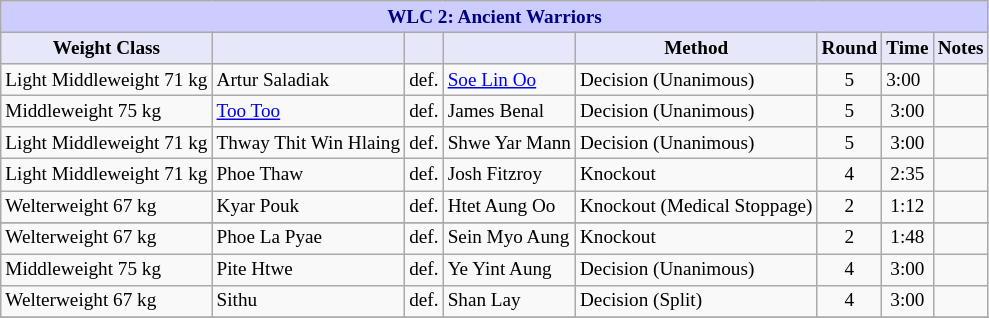<table class="wikitable" style="font-size: 80%;">
<tr>
<th colspan="8" style="background-color: #ccf; color: #000080; text-align: center;"><strong>WLC 2: Ancient Warriors</strong></th>
</tr>
<tr>
<th colspan="1" style="background-color: #E6E8FA; color: #000000; text-align: center;">Weight Class</th>
<th colspan="1" style="background-color: #E6E8FA; color: #000000; text-align: center;"></th>
<th colspan="1" style="background-color: #E6E8FA; color: #000000; text-align: center;"></th>
<th colspan="1" style="background-color: #E6E8FA; color: #000000; text-align: center;"></th>
<th colspan="1" style="background-color: #E6E8FA; color: #000000; text-align: center;">Method</th>
<th colspan="1" style="background-color: #E6E8FA; color: #000000; text-align: center;">Round</th>
<th colspan="1" style="background-color: #E6E8FA; color: #000000; text-align: center;">Time</th>
<th colspan="1" style="background-color: #E6E8FA; color: #000000; text-align: center;">Notes</th>
</tr>
<tr>
<td>Light Middleweight 71 kg</td>
<td> Artur Saladiak</td>
<td align=center>def.</td>
<td> <a href='#'>Soe Lin Oo</a></td>
<td>Decision (Unanimous)</td>
<td align=center>5</td>
<td>3:00</td>
<td></td>
</tr>
<tr>
<td>Middleweight 75 kg</td>
<td> <a href='#'>Too Too</a></td>
<td align=center>def.</td>
<td> James Benal</td>
<td>Decision (Unanimous)</td>
<td align=center>5</td>
<td align=center>3:00</td>
<td></td>
</tr>
<tr>
<td>Light Middleweight 71 kg</td>
<td> Thway Thit Win Hlaing</td>
<td>def.</td>
<td> Shwe Yar Mann</td>
<td>Decision (Unanimous)</td>
<td align=center>5</td>
<td align=center>3:00</td>
<td></td>
</tr>
<tr>
<td>Light Middleweight 71 kg</td>
<td> Phoe Thaw</td>
<td align=center>def.</td>
<td> Josh Fitzroy</td>
<td>Knockout</td>
<td align=center>4</td>
<td align=center>2:35</td>
<td></td>
</tr>
<tr>
<td>Welterweight 67 kg</td>
<td> Kyar Pouk</td>
<td align=center>def.</td>
<td> Htet Aung Oo</td>
<td>Knockout (Medical Stoppage)</td>
<td align=center>2</td>
<td align=center>1:12</td>
<td></td>
</tr>
<tr>
</tr>
<tr>
<td>Welterweight 67 kg</td>
<td> Phoe La Pyae</td>
<td align=center>def.</td>
<td> Sein Myo Aung</td>
<td>Knockout</td>
<td align=center>2</td>
<td align=center>1:48</td>
<td></td>
</tr>
<tr>
<td>Middleweight 75 kg</td>
<td> Pite Htwe</td>
<td align=center>def.</td>
<td> Ye Yint Aung</td>
<td>Decision (Unanimous)</td>
<td align=center>4</td>
<td align=center>3:00</td>
<td></td>
</tr>
<tr>
<td>Welterweight 67 kg</td>
<td> Sithu</td>
<td>def.</td>
<td> Shan Lay</td>
<td>Decision (Split)</td>
<td align=center>4</td>
<td align=center>3:00</td>
<td></td>
</tr>
<tr>
</tr>
</table>
